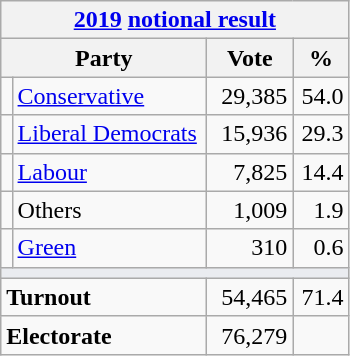<table class="wikitable">
<tr>
<th colspan="4"><a href='#'>2019</a> <a href='#'>notional result</a></th>
</tr>
<tr>
<th bgcolor="#DDDDFF" width="130px" colspan="2">Party</th>
<th bgcolor="#DDDDFF" width="50px">Vote</th>
<th bgcolor="#DDDDFF" width="30px">%</th>
</tr>
<tr>
<td></td>
<td><a href='#'>Conservative</a></td>
<td align=right>29,385</td>
<td align=right>54.0</td>
</tr>
<tr>
<td></td>
<td><a href='#'>Liberal Democrats</a></td>
<td align=right>15,936</td>
<td align=right>29.3</td>
</tr>
<tr>
<td></td>
<td><a href='#'>Labour</a></td>
<td align=right>7,825</td>
<td align=right>14.4</td>
</tr>
<tr>
<td></td>
<td>Others</td>
<td align=right>1,009</td>
<td align=right>1.9</td>
</tr>
<tr>
<td></td>
<td><a href='#'>Green</a></td>
<td align=right>310</td>
<td align=right>0.6</td>
</tr>
<tr>
<td colspan="4" bgcolor="#EAECF0"></td>
</tr>
<tr>
<td colspan="2"><strong>Turnout</strong></td>
<td align=right>54,465</td>
<td align=right>71.4</td>
</tr>
<tr>
<td colspan="2"><strong>Electorate</strong></td>
<td align=right>76,279</td>
</tr>
</table>
